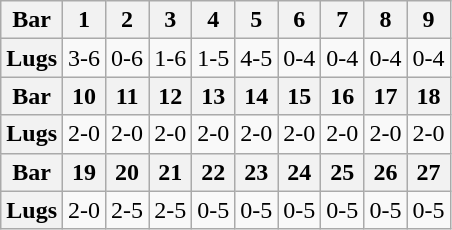<table class="wikitable">
<tr>
<th>Bar</th>
<th>1</th>
<th>2</th>
<th>3</th>
<th>4</th>
<th>5</th>
<th>6</th>
<th>7</th>
<th>8</th>
<th>9</th>
</tr>
<tr>
<th>Lugs</th>
<td>3-6</td>
<td>0-6</td>
<td>1-6</td>
<td>1-5</td>
<td>4-5</td>
<td>0-4</td>
<td>0-4</td>
<td>0-4</td>
<td>0-4</td>
</tr>
<tr>
<th>Bar</th>
<th>10</th>
<th>11</th>
<th>12</th>
<th>13</th>
<th>14</th>
<th>15</th>
<th>16</th>
<th>17</th>
<th>18</th>
</tr>
<tr>
<th>Lugs</th>
<td>2-0</td>
<td>2-0</td>
<td>2-0</td>
<td>2-0</td>
<td>2-0</td>
<td>2-0</td>
<td>2-0</td>
<td>2-0</td>
<td>2-0</td>
</tr>
<tr>
<th>Bar</th>
<th>19</th>
<th>20</th>
<th>21</th>
<th>22</th>
<th>23</th>
<th>24</th>
<th>25</th>
<th>26</th>
<th>27</th>
</tr>
<tr>
<th>Lugs</th>
<td>2-0</td>
<td>2-5</td>
<td>2-5</td>
<td>0-5</td>
<td>0-5</td>
<td>0-5</td>
<td>0-5</td>
<td>0-5</td>
<td>0-5</td>
</tr>
</table>
